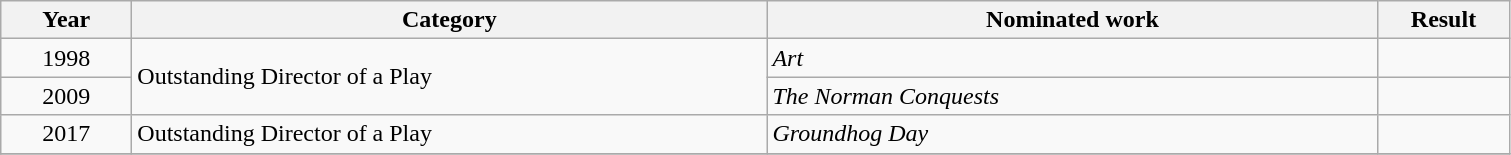<table class=wikitable>
<tr>
<th scope="col" style="width:5em;">Year</th>
<th scope="col" style="width:26em;">Category</th>
<th scope="col" style="width:25em;">Nominated work</th>
<th scope="col" style="width:5em;">Result</th>
</tr>
<tr>
<td style="text-align:center;">1998</td>
<td rowspan="2">Outstanding Director of a Play</td>
<td><em>Art</em></td>
<td></td>
</tr>
<tr>
<td style="text-align:center;">2009</td>
<td><em>The Norman Conquests</em></td>
<td></td>
</tr>
<tr>
<td style="text-align:center;">2017</td>
<td>Outstanding Director of a Play</td>
<td><em>Groundhog Day</em></td>
<td></td>
</tr>
<tr>
</tr>
</table>
